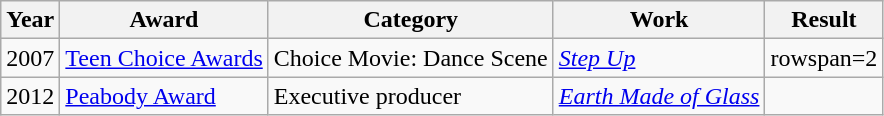<table class="wikitable">
<tr>
<th>Year</th>
<th>Award</th>
<th>Category</th>
<th>Work</th>
<th>Result</th>
</tr>
<tr>
<td>2007</td>
<td><a href='#'>Teen Choice Awards</a></td>
<td>Choice Movie: Dance Scene </td>
<td><em><a href='#'>Step Up</a></em></td>
<td>rowspan=2 </td>
</tr>
<tr>
<td>2012</td>
<td><a href='#'>Peabody Award</a></td>
<td>Executive producer </td>
<td><em><a href='#'>Earth Made of Glass</a></em></td>
</tr>
</table>
